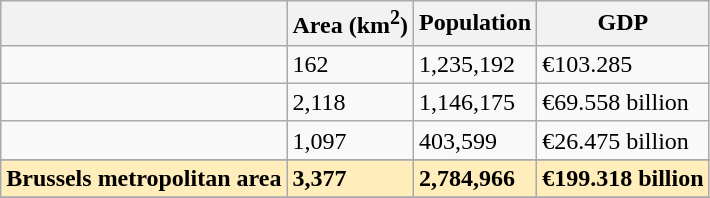<table class="wikitable">
<tr>
<th></th>
<th>Area (km<sup>2</sup>)</th>
<th>Population</th>
<th>GDP</th>
</tr>
<tr>
<td></td>
<td>162</td>
<td>1,235,192</td>
<td>€103.285</td>
</tr>
<tr>
<td></td>
<td>2,118</td>
<td>1,146,175</td>
<td>€69.558 billion</td>
</tr>
<tr>
<td></td>
<td>1,097</td>
<td>403,599</td>
<td>€26.475 billion</td>
</tr>
<tr>
</tr>
<tr style="background:#feb;">
<td><strong>Brussels metropolitan area</strong></td>
<td><strong>3,377</strong></td>
<td><strong>2,784,966</strong></td>
<td><strong>€199.318 billion</strong></td>
</tr>
<tr>
</tr>
</table>
